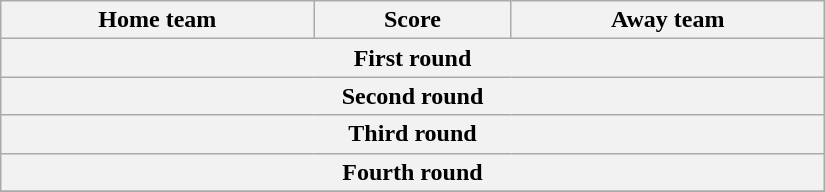<table class="wikitable" style="text-align: center; width:550px">
<tr>
<th scope="col" width="195px">Home team</th>
<th scope="col" width="120px">Score</th>
<th scope="col" width="195px">Away team</th>
</tr>
<tr>
<th colspan="3">First round<br>


</th>
</tr>
<tr>
<th colspan="3">Second round<br>


</th>
</tr>
<tr>
<th colspan="3">Third round<br>
</th>
</tr>
<tr>
<th colspan="3">Fourth round<br></th>
</tr>
<tr>
</tr>
</table>
